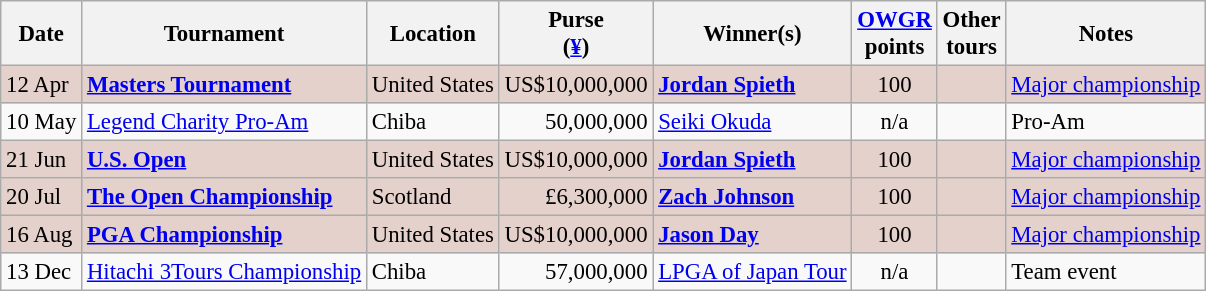<table class="wikitable" style="font-size:95%">
<tr>
<th>Date</th>
<th>Tournament</th>
<th>Location</th>
<th>Purse<br>(<a href='#'>¥</a>)</th>
<th>Winner(s)</th>
<th><a href='#'>OWGR</a><br>points</th>
<th>Other<br>tours</th>
<th>Notes</th>
</tr>
<tr style="background:#e5d1cb;">
<td>12 Apr</td>
<td><strong><a href='#'>Masters Tournament</a></strong></td>
<td>United States</td>
<td align=right>US$10,000,000</td>
<td> <strong><a href='#'>Jordan Spieth</a></strong></td>
<td align=center>100</td>
<td></td>
<td><a href='#'>Major championship</a></td>
</tr>
<tr>
<td>10 May</td>
<td><a href='#'>Legend Charity Pro-Am</a></td>
<td>Chiba</td>
<td align=right>50,000,000</td>
<td> <a href='#'>Seiki Okuda</a></td>
<td align=center>n/a</td>
<td></td>
<td>Pro-Am</td>
</tr>
<tr style="background:#e5d1cb;">
<td>21 Jun</td>
<td><strong><a href='#'>U.S. Open</a></strong></td>
<td>United States</td>
<td align=right>US$10,000,000</td>
<td> <strong><a href='#'>Jordan Spieth</a></strong></td>
<td align=center>100</td>
<td></td>
<td><a href='#'>Major championship</a></td>
</tr>
<tr style="background:#e5d1cb;">
<td>20 Jul</td>
<td><strong><a href='#'>The Open Championship</a></strong></td>
<td>Scotland</td>
<td align=right>£6,300,000</td>
<td> <strong><a href='#'>Zach Johnson</a></strong></td>
<td align=center>100</td>
<td></td>
<td><a href='#'>Major championship</a></td>
</tr>
<tr style="background:#e5d1cb;">
<td>16 Aug</td>
<td><strong><a href='#'>PGA Championship</a></strong></td>
<td>United States</td>
<td align=right>US$10,000,000</td>
<td> <strong><a href='#'>Jason Day</a></strong></td>
<td align=center>100</td>
<td></td>
<td><a href='#'>Major championship</a></td>
</tr>
<tr>
<td>13 Dec</td>
<td><a href='#'>Hitachi 3Tours Championship</a></td>
<td>Chiba</td>
<td align=right>57,000,000</td>
<td><a href='#'>LPGA of Japan Tour</a></td>
<td align=center>n/a</td>
<td></td>
<td>Team event</td>
</tr>
</table>
